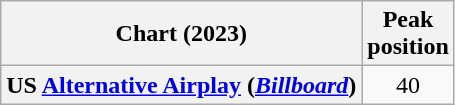<table class="wikitable plainrowheaders" style="text-align:center">
<tr>
<th scope="col">Chart (2023)</th>
<th scope="col">Peak<br>position</th>
</tr>
<tr>
<th scope="row">US <a href='#'>Alternative Airplay</a> (<em><a href='#'>Billboard</a></em>)</th>
<td>40</td>
</tr>
</table>
